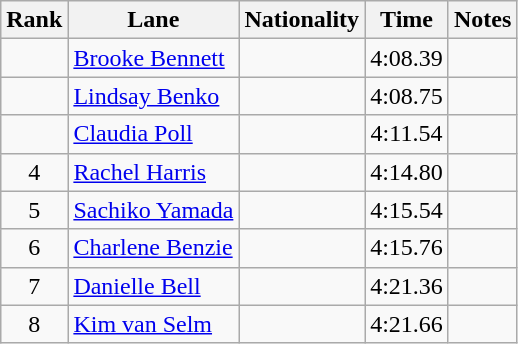<table class="wikitable sortable" style="text-align:center">
<tr>
<th>Rank</th>
<th>Lane</th>
<th>Nationality</th>
<th>Time</th>
<th>Notes</th>
</tr>
<tr>
<td></td>
<td align=left><a href='#'>Brooke Bennett</a></td>
<td align=left></td>
<td>4:08.39</td>
<td></td>
</tr>
<tr>
<td></td>
<td align=left><a href='#'>Lindsay Benko</a></td>
<td align=left></td>
<td>4:08.75</td>
<td></td>
</tr>
<tr>
<td></td>
<td align=left><a href='#'>Claudia Poll</a></td>
<td align=left></td>
<td>4:11.54</td>
<td></td>
</tr>
<tr>
<td>4</td>
<td align=left><a href='#'>Rachel Harris</a></td>
<td align=left></td>
<td>4:14.80</td>
<td></td>
</tr>
<tr>
<td>5</td>
<td align=left><a href='#'>Sachiko Yamada</a></td>
<td align=left></td>
<td>4:15.54</td>
<td></td>
</tr>
<tr>
<td>6</td>
<td align=left><a href='#'>Charlene Benzie</a></td>
<td align=left></td>
<td>4:15.76</td>
<td></td>
</tr>
<tr>
<td>7</td>
<td align=left><a href='#'>Danielle Bell</a></td>
<td align=left></td>
<td>4:21.36</td>
<td></td>
</tr>
<tr>
<td>8</td>
<td align=left><a href='#'>Kim van Selm</a></td>
<td align=left></td>
<td>4:21.66</td>
<td></td>
</tr>
</table>
